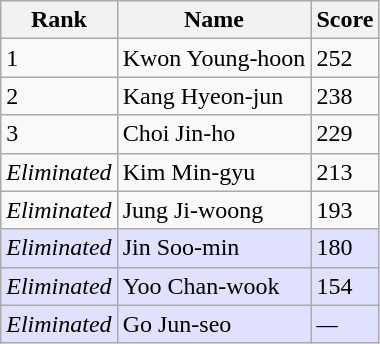<table class="wikitable mw-collapsible">
<tr>
<th>Rank</th>
<th>Name</th>
<th>Score</th>
</tr>
<tr>
<td>1</td>
<td>Kwon Young-hoon</td>
<td>252</td>
</tr>
<tr>
<td>2</td>
<td>Kang Hyeon-jun</td>
<td>238</td>
</tr>
<tr>
<td>3</td>
<td>Choi Jin-ho</td>
<td>229</td>
</tr>
<tr>
<td><em>Eliminated</em></td>
<td>Kim Min-gyu</td>
<td>213</td>
</tr>
<tr>
<td><em>Eliminated</em></td>
<td>Jung Ji-woong</td>
<td>193</td>
</tr>
<tr>
<td style="background:#E0E0FF"><em>Eliminated</em></td>
<td style="background:#E0E0FF">Jin Soo-min</td>
<td style="background:#E0E0FF">180</td>
</tr>
<tr>
<td style="background:#E0E0FF"><em>Eliminated</em></td>
<td style="background:#E0E0FF">Yoo Chan-wook</td>
<td style="background:#E0E0FF">154</td>
</tr>
<tr>
<td style="background:#E0E0FF"><em>Eliminated</em></td>
<td style="background:#E0E0FF">Go Jun-seo</td>
<td style="background:#E0E0FF"><em>—</em></td>
</tr>
</table>
